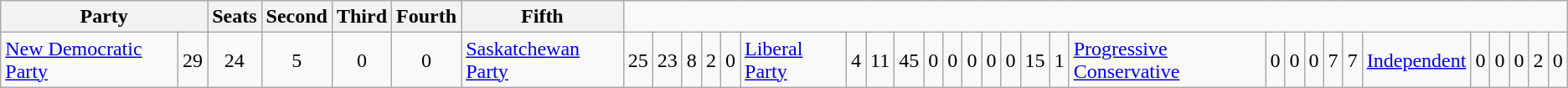<table class="wikitable">
<tr>
<th colspan=2>Party</th>
<th>Seats</th>
<th>Second</th>
<th>Third</th>
<th>Fourth</th>
<th>Fifth</th>
</tr>
<tr>
<td><a href='#'>New Democratic Party</a></td>
<td align=center>29</td>
<td align=center>24</td>
<td align=center>5</td>
<td align=center>0</td>
<td align=center>0<br></td>
<td><a href='#'>Saskatchewan Party</a></td>
<td align=center>25</td>
<td align=center>23</td>
<td align=center>8</td>
<td align=center>2</td>
<td align=center>0<br></td>
<td><a href='#'>Liberal Party</a></td>
<td align=center>4</td>
<td align=center>11</td>
<td align=center>45</td>
<td align=center>0</td>
<td align=center>0<br></td>
<td align=center>0</td>
<td align=center>0</td>
<td align=center>0</td>
<td align=center>15</td>
<td align=center>1<br></td>
<td><a href='#'>Progressive Conservative</a></td>
<td align=center>0</td>
<td align=center>0</td>
<td align=center>0</td>
<td align=center>7</td>
<td align=center>7<br></td>
<td><a href='#'>Independent</a></td>
<td align=center>0</td>
<td align=center>0</td>
<td align=center>0</td>
<td align=center>2</td>
<td align=center>0</td>
</tr>
</table>
